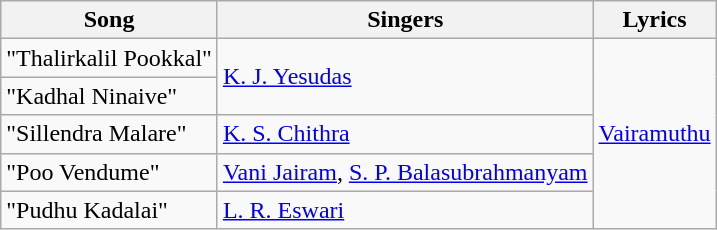<table class="wikitable">
<tr>
<th>Song</th>
<th>Singers</th>
<th>Lyrics</th>
</tr>
<tr>
<td>"Thalirkalil Pookkal"</td>
<td rowspan=2><a href='#'>K. J. Yesudas</a></td>
<td rowspan=5><a href='#'>Vairamuthu</a></td>
</tr>
<tr>
<td>"Kadhal Ninaive"</td>
</tr>
<tr>
<td>"Sillendra Malare"</td>
<td><a href='#'>K. S. Chithra</a></td>
</tr>
<tr>
<td>"Poo Vendume"</td>
<td><a href='#'>Vani Jairam</a>, <a href='#'>S. P. Balasubrahmanyam</a></td>
</tr>
<tr>
<td>"Pudhu Kadalai"</td>
<td><a href='#'>L. R. Eswari</a></td>
</tr>
</table>
